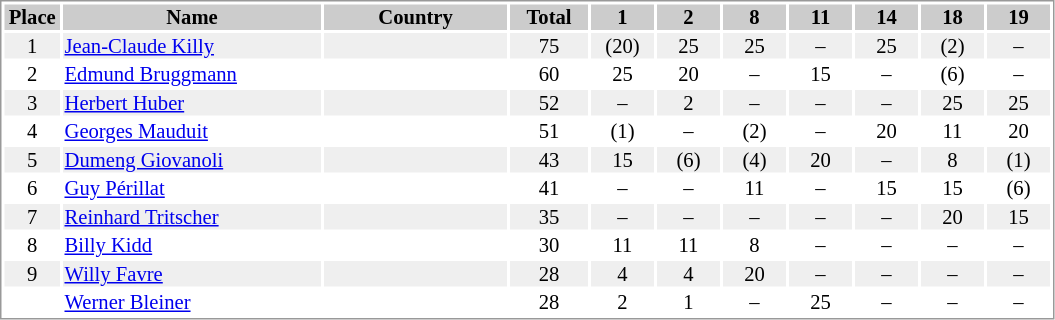<table border="0" style="border: 1px solid #999; background-color:#FFFFFF; text-align:center; font-size:86%; line-height:15px;">
<tr align="center" bgcolor="#CCCCCC">
<th width=35>Place</th>
<th width=170>Name</th>
<th width=120>Country</th>
<th width=50>Total</th>
<th width=40>1</th>
<th width=40>2</th>
<th width=40>8</th>
<th width=40>11</th>
<th width=40>14</th>
<th width=40>18</th>
<th width=40>19</th>
</tr>
<tr bgcolor="#EFEFEF">
<td>1</td>
<td align="left"><a href='#'>Jean-Claude Killy</a></td>
<td align="left"></td>
<td>75</td>
<td>(20)</td>
<td>25</td>
<td>25</td>
<td>–</td>
<td>25</td>
<td>(2)</td>
<td>–</td>
</tr>
<tr>
<td>2</td>
<td align="left"><a href='#'>Edmund Bruggmann</a></td>
<td align="left"></td>
<td>60</td>
<td>25</td>
<td>20</td>
<td>–</td>
<td>15</td>
<td>–</td>
<td>(6)</td>
<td>–</td>
</tr>
<tr bgcolor="#EFEFEF">
<td>3</td>
<td align="left"><a href='#'>Herbert Huber</a></td>
<td align="left"></td>
<td>52</td>
<td>–</td>
<td>2</td>
<td>–</td>
<td>–</td>
<td>–</td>
<td>25</td>
<td>25</td>
</tr>
<tr>
<td>4</td>
<td align="left"><a href='#'>Georges Mauduit</a></td>
<td align="left"></td>
<td>51</td>
<td>(1)</td>
<td>–</td>
<td>(2)</td>
<td>–</td>
<td>20</td>
<td>11</td>
<td>20</td>
</tr>
<tr bgcolor="#EFEFEF">
<td>5</td>
<td align="left"><a href='#'>Dumeng Giovanoli</a></td>
<td align="left"></td>
<td>43</td>
<td>15</td>
<td>(6)</td>
<td>(4)</td>
<td>20</td>
<td>–</td>
<td>8</td>
<td>(1)</td>
</tr>
<tr>
<td>6</td>
<td align="left"><a href='#'>Guy Périllat</a></td>
<td align="left"></td>
<td>41</td>
<td>–</td>
<td>–</td>
<td>11</td>
<td>–</td>
<td>15</td>
<td>15</td>
<td>(6)</td>
</tr>
<tr bgcolor="#EFEFEF">
<td>7</td>
<td align="left"><a href='#'>Reinhard Tritscher</a></td>
<td align="left"></td>
<td>35</td>
<td>–</td>
<td>–</td>
<td>–</td>
<td>–</td>
<td>–</td>
<td>20</td>
<td>15</td>
</tr>
<tr>
<td>8</td>
<td align="left"><a href='#'>Billy Kidd</a></td>
<td align="left"></td>
<td>30</td>
<td>11</td>
<td>11</td>
<td>8</td>
<td>–</td>
<td>–</td>
<td>–</td>
<td>–</td>
</tr>
<tr bgcolor="#EFEFEF">
<td>9</td>
<td align="left"><a href='#'>Willy Favre</a></td>
<td align="left"></td>
<td>28</td>
<td>4</td>
<td>4</td>
<td>20</td>
<td>–</td>
<td>–</td>
<td>–</td>
<td>–</td>
</tr>
<tr>
<td></td>
<td align="left"><a href='#'>Werner Bleiner</a></td>
<td align="left"></td>
<td>28</td>
<td>2</td>
<td>1</td>
<td>–</td>
<td>25</td>
<td>–</td>
<td>–</td>
<td>–</td>
</tr>
</table>
